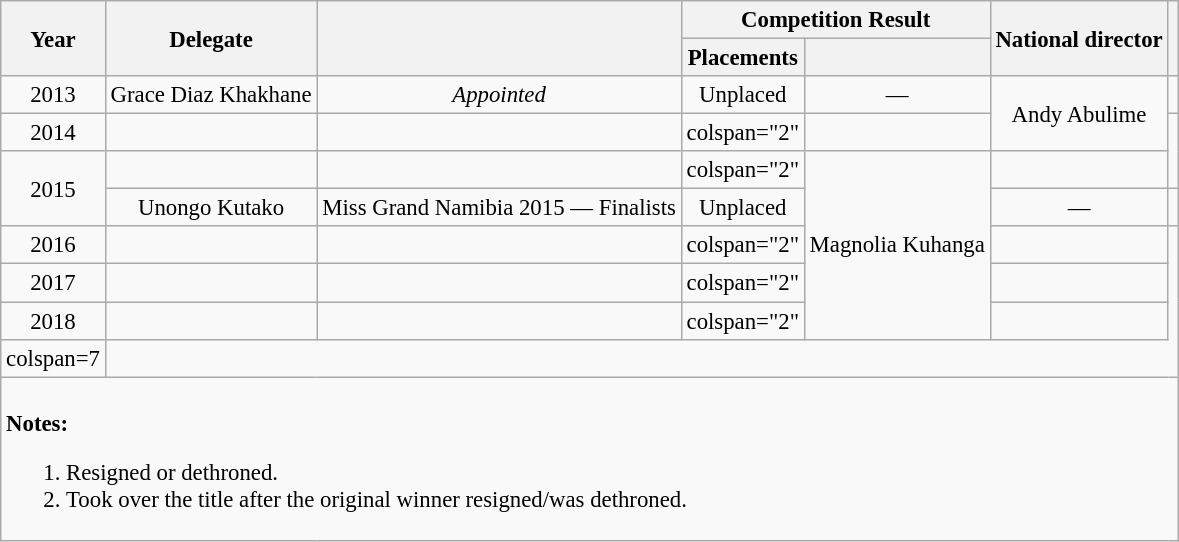<table class="wikitable" style="font-size:95%; text-align:center">
<tr>
<th rowspan="2">Year</th>
<th rowspan="2">Delegate</th>
<th rowspan="2"></th>
<th colspan="2">Competition Result</th>
<th rowspan="2">National director</th>
<th rowspan="2"></th>
</tr>
<tr>
<th>Placements</th>
<th></th>
</tr>
<tr>
<td>2013</td>
<td>Grace Diaz Khakhane</td>
<td><em>Appointed</em></td>
<td>Unplaced</td>
<td>—</td>
<td rowspan=2>Andy Abulime</td>
<td></td>
</tr>
<tr>
<td>2014</td>
<td></td>
<td></td>
<td>colspan="2" </td>
<td></td>
</tr>
<tr>
<td rowspan="2">2015</td>
<td></td>
<td></td>
<td>colspan="2" </td>
<td rowspan=5>Magnolia Kuhanga</td>
<td></td>
</tr>
<tr>
<td>Unongo Kutako</td>
<td>Miss Grand Namibia 2015 — Finalists</td>
<td>Unplaced</td>
<td>—</td>
<td></td>
</tr>
<tr>
<td>2016</td>
<td></td>
<td></td>
<td>colspan="2" </td>
<td></td>
</tr>
<tr>
<td>2017</td>
<td></td>
<td></td>
<td>colspan="2" </td>
<td></td>
</tr>
<tr>
<td>2018</td>
<td></td>
<td></td>
<td>colspan="2" </td>
<td></td>
</tr>
<tr>
<td>colspan=7 </td>
</tr>
<tr>
<td colspan="7" align=Left><br><strong>Notes:</strong><ol><li> Resigned or dethroned.</li><li> Took over the title after the original winner resigned/was dethroned.</li></ol></td>
</tr>
</table>
